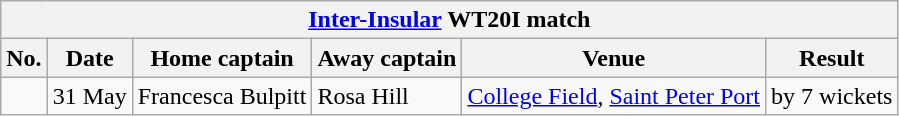<table class="wikitable">
<tr>
<th colspan="8"><a href='#'>Inter-Insular</a> WT20I match</th>
</tr>
<tr>
<th>No.</th>
<th>Date</th>
<th>Home captain</th>
<th>Away captain</th>
<th>Venue</th>
<th>Result</th>
</tr>
<tr>
<td></td>
<td>31 May</td>
<td>Francesca Bulpitt</td>
<td>Rosa Hill</td>
<td><a href='#'>College Field</a>, <a href='#'>Saint Peter Port</a></td>
<td> by 7 wickets</td>
</tr>
</table>
